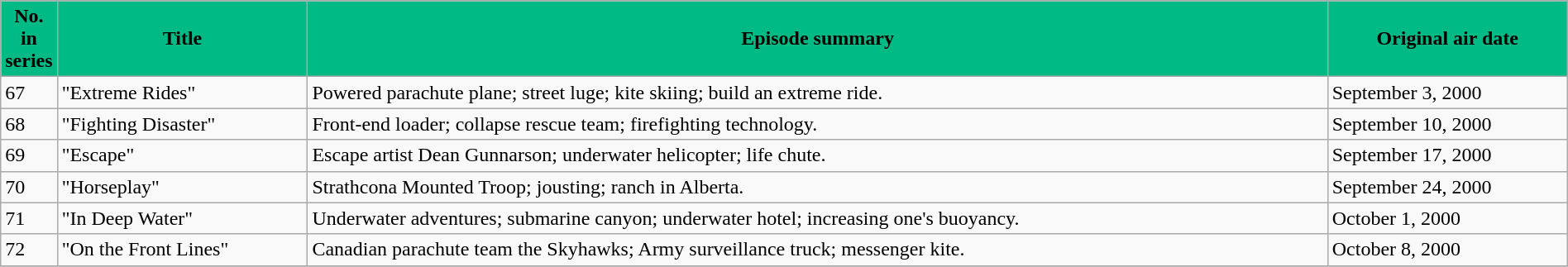<table class="wikitable" width="100%">
<tr>
<th style="background-color:#00BA85" width="12em">No. in series</th>
<th style="background-color:#00BA85">Title</th>
<th style="background-color:#00BA85">Episode summary</th>
<th style="background-color:#00BA85">Original air date</th>
</tr>
<tr>
<td>67</td>
<td>"Extreme Rides"</td>
<td>Powered parachute plane; street luge; kite skiing; build an extreme ride.</td>
<td>September 3, 2000</td>
</tr>
<tr>
<td>68</td>
<td>"Fighting Disaster"</td>
<td>Front-end loader; collapse rescue team; firefighting technology.</td>
<td>September 10, 2000</td>
</tr>
<tr>
<td>69</td>
<td>"Escape"</td>
<td>Escape artist Dean Gunnarson; underwater helicopter; life chute.</td>
<td>September 17, 2000</td>
</tr>
<tr>
<td>70</td>
<td>"Horseplay"</td>
<td>Strathcona Mounted Troop; jousting; ranch in Alberta.</td>
<td>September 24, 2000</td>
</tr>
<tr>
<td>71</td>
<td>"In Deep Water"</td>
<td>Underwater adventures; submarine canyon; underwater hotel; increasing one's buoyancy.</td>
<td>October 1, 2000</td>
</tr>
<tr>
<td>72</td>
<td>"On the Front Lines"</td>
<td>Canadian parachute team the Skyhawks; Army surveillance truck; messenger kite.</td>
<td>October 8, 2000</td>
</tr>
<tr>
</tr>
</table>
